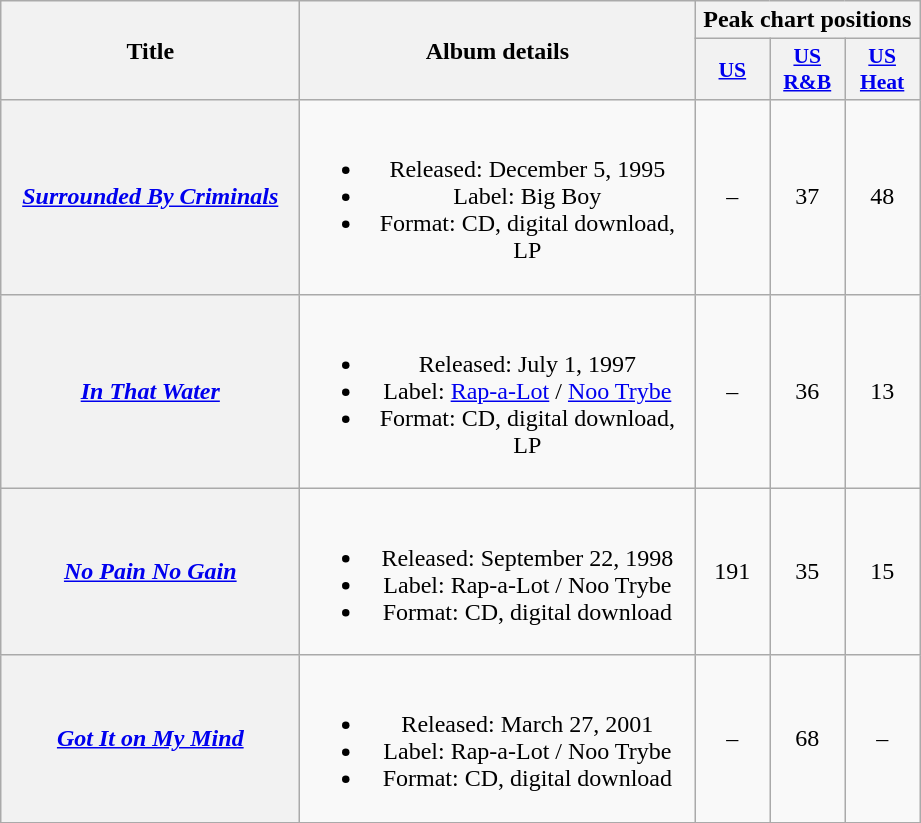<table class="wikitable plainrowheaders" style="text-align:center;">
<tr>
<th scope="col" rowspan="2" style="width:12em;">Title</th>
<th scope="col" rowspan="2" style="width:16em;">Album details</th>
<th scope="col" colspan="3">Peak chart positions</th>
</tr>
<tr>
<th scope="col" style="width:3em;font-size:90%;"><a href='#'>US</a></th>
<th scope="col" style="width:3em;font-size:90%;"><a href='#'>US R&B</a></th>
<th scope="col" style="width:3em;font-size:90%;"><a href='#'>US Heat</a></th>
</tr>
<tr>
<th scope="row"><em><a href='#'>Surrounded By Criminals</a></em></th>
<td><br><ul><li>Released: December 5, 1995</li><li>Label: Big Boy</li><li>Format: CD, digital download, LP</li></ul></td>
<td>–</td>
<td>37</td>
<td>48</td>
</tr>
<tr>
<th scope="row"><em><a href='#'>In That Water</a></em></th>
<td><br><ul><li>Released: July 1, 1997</li><li>Label: <a href='#'>Rap-a-Lot</a> / <a href='#'>Noo Trybe</a></li><li>Format: CD, digital download, LP</li></ul></td>
<td>–</td>
<td>36</td>
<td>13</td>
</tr>
<tr>
<th scope="row"><em><a href='#'>No Pain No Gain</a></em></th>
<td><br><ul><li>Released: September 22, 1998</li><li>Label: Rap-a-Lot / Noo Trybe</li><li>Format: CD, digital download</li></ul></td>
<td>191</td>
<td>35</td>
<td>15</td>
</tr>
<tr>
<th scope="row"><em><a href='#'>Got It on My Mind</a></em></th>
<td><br><ul><li>Released: March 27, 2001</li><li>Label: Rap-a-Lot / Noo Trybe</li><li>Format: CD, digital download</li></ul></td>
<td>–</td>
<td>68</td>
<td>–</td>
</tr>
<tr>
</tr>
</table>
